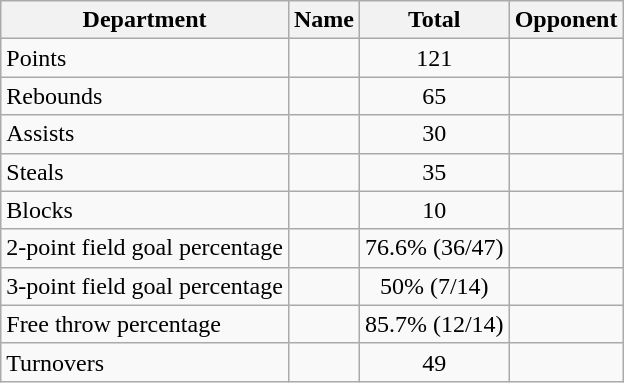<table class=wikitable>
<tr>
<th>Department</th>
<th>Name</th>
<th>Total</th>
<th>Opponent</th>
</tr>
<tr>
<td>Points</td>
<td></td>
<td align=center>121</td>
<td></td>
</tr>
<tr>
<td>Rebounds</td>
<td></td>
<td align=center>65</td>
<td></td>
</tr>
<tr>
<td>Assists</td>
<td></td>
<td align=center>30</td>
<td></td>
</tr>
<tr>
<td>Steals</td>
<td></td>
<td align=center>35</td>
<td></td>
</tr>
<tr>
<td>Blocks</td>
<td></td>
<td align=center>10</td>
<td></td>
</tr>
<tr>
<td>2-point field goal percentage</td>
<td></td>
<td align=center>76.6% (36/47)</td>
<td></td>
</tr>
<tr>
<td>3-point field goal percentage</td>
<td></td>
<td align=center>50% (7/14)</td>
<td></td>
</tr>
<tr>
<td>Free throw percentage</td>
<td></td>
<td align=center>85.7% (12/14)</td>
<td></td>
</tr>
<tr>
<td>Turnovers</td>
<td></td>
<td align=center>49</td>
<td></td>
</tr>
</table>
